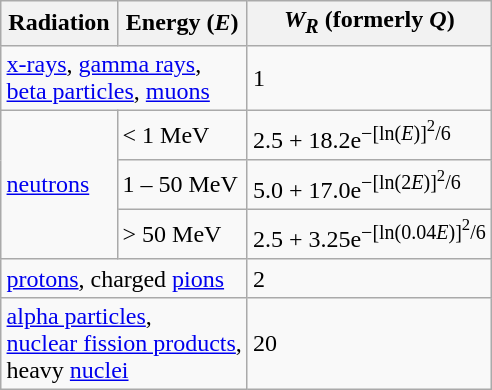<table class="wikitable" style="float:right;">
<tr>
<th>Radiation</th>
<th>Energy (<em>E</em>)</th>
<th><em>W</em><sub><em>R</em></sub> (formerly <em>Q</em>)</th>
</tr>
<tr>
<td colspan="2"><a href='#'>x-rays</a>, <a href='#'>gamma rays</a>,<br><a href='#'>beta particles</a>, <a href='#'>muons</a></td>
<td>1</td>
</tr>
<tr>
<td rowspan=3><a href='#'>neutrons</a></td>
<td>< 1 MeV</td>
<td>2.5 + 18.2e<sup>−[ln(<em>E</em>)]<sup>2</sup>/6</sup></td>
</tr>
<tr>
<td>1 – 50 MeV</td>
<td>5.0 + 17.0e<sup>−[ln(2<em>E</em>)]<sup>2</sup>/6</sup></td>
</tr>
<tr>
<td>> 50 MeV</td>
<td>2.5 + 3.25e<sup>−[ln(0.04<em>E</em>)]<sup>2</sup>/6</sup></td>
</tr>
<tr>
<td colspan="2"><a href='#'>protons</a>, charged <a href='#'>pions</a></td>
<td>2</td>
</tr>
<tr>
<td colspan="2"><a href='#'>alpha particles</a>,<br><a href='#'>nuclear fission products</a>,<br>heavy <a href='#'>nuclei</a></td>
<td>20</td>
</tr>
</table>
